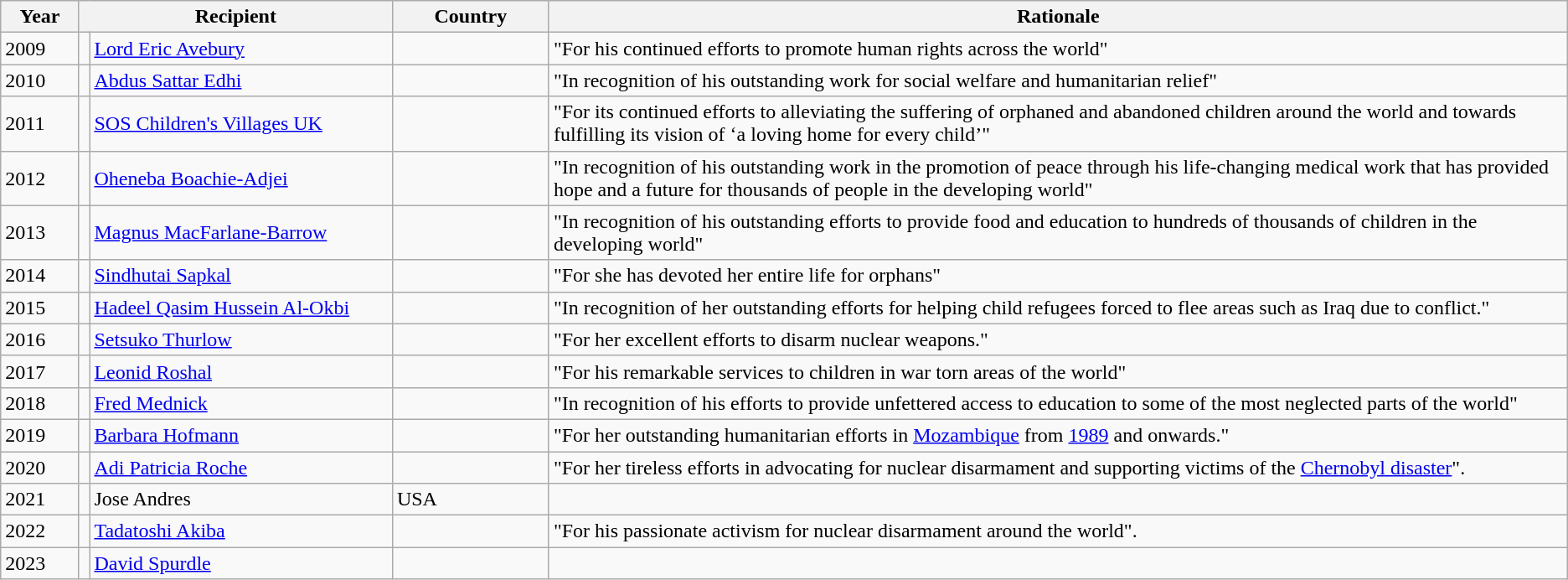<table align="center" class="wikitable">
<tr>
<th width="5%">Year</th>
<th colspan="2" width="20%">Recipient</th>
<th width="10%">Country</th>
<th width="65%">Rationale</th>
</tr>
<tr>
<td>2009</td>
<td></td>
<td><a href='#'>Lord Eric Avebury</a></td>
<td></td>
<td>"For his continued efforts to promote human rights across the world"</td>
</tr>
<tr>
<td>2010</td>
<td></td>
<td><a href='#'>Abdus Sattar Edhi</a></td>
<td></td>
<td>"In recognition of his outstanding work for social welfare and humanitarian relief"</td>
</tr>
<tr>
<td>2011</td>
<td></td>
<td><a href='#'>SOS Children's Villages UK</a></td>
<td></td>
<td>"For its continued efforts to alleviating the suffering of orphaned and abandoned children around the world and towards fulfilling its vision of ‘a loving home for every child’"</td>
</tr>
<tr>
<td>2012</td>
<td></td>
<td><a href='#'>Oheneba Boachie-Adjei</a></td>
<td></td>
<td>"In recognition of his outstanding work in the promotion of peace through his life-changing medical work that has provided hope and a future for thousands of people in the developing world"</td>
</tr>
<tr>
<td>2013</td>
<td></td>
<td><a href='#'>Magnus MacFarlane-Barrow</a></td>
<td></td>
<td>"In recognition of his outstanding efforts to provide food and education to hundreds of thousands of children in the developing world"</td>
</tr>
<tr>
<td>2014</td>
<td></td>
<td><a href='#'>Sindhutai Sapkal</a></td>
<td></td>
<td>"For she has devoted her entire life for orphans"</td>
</tr>
<tr>
<td>2015</td>
<td></td>
<td><a href='#'>Hadeel Qasim Hussein Al-Okbi</a></td>
<td></td>
<td>"In recognition of her outstanding efforts for helping child refugees forced to flee areas such as Iraq due to conflict."</td>
</tr>
<tr>
<td>2016</td>
<td></td>
<td><a href='#'>Setsuko Thurlow</a></td>
<td></td>
<td>"For her excellent efforts to disarm nuclear weapons."</td>
</tr>
<tr>
<td>2017</td>
<td></td>
<td><a href='#'>Leonid Roshal</a></td>
<td></td>
<td>"For his remarkable services to children in war torn areas of the world"</td>
</tr>
<tr>
<td>2018</td>
<td></td>
<td><a href='#'>Fred Mednick</a></td>
<td></td>
<td>"In recognition of his efforts to provide unfettered access to education to some of the most neglected parts of the world"</td>
</tr>
<tr>
<td>2019</td>
<td></td>
<td><a href='#'>Barbara Hofmann</a></td>
<td></td>
<td>"For her outstanding humanitarian efforts in <a href='#'>Mozambique</a> from <a href='#'>1989</a> and onwards."</td>
</tr>
<tr>
<td>2020</td>
<td></td>
<td><a href='#'>Adi Patricia Roche</a></td>
<td></td>
<td>"For her tireless efforts in advocating for nuclear disarmament and supporting victims of the <a href='#'>Chernobyl disaster</a>".</td>
</tr>
<tr>
<td>2021</td>
<td></td>
<td>Jose Andres</td>
<td>USA</td>
<td></td>
</tr>
<tr>
<td>2022</td>
<td></td>
<td><a href='#'>Tadatoshi Akiba</a></td>
<td></td>
<td>"For his passionate activism for nuclear disarmament around the world".</td>
</tr>
<tr>
<td>2023</td>
<td></td>
<td><a href='#'>David Spurdle</a></td>
<td></td>
<td></td>
</tr>
</table>
